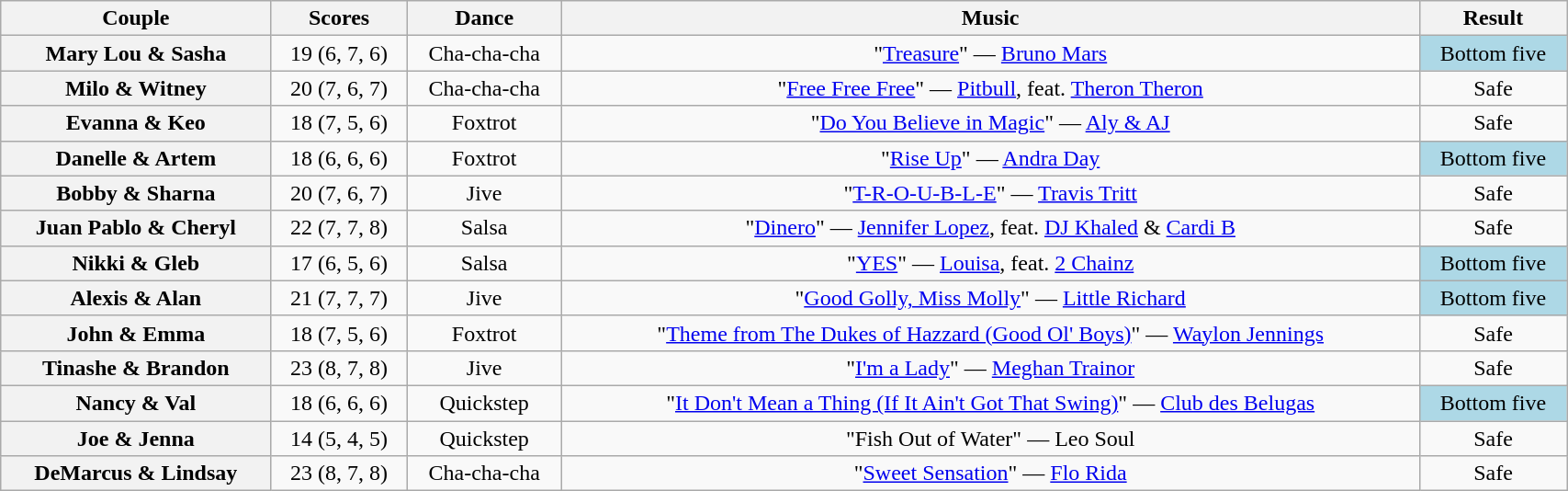<table class="wikitable sortable" style="text-align:center; width:90%">
<tr>
<th scope="col">Couple</th>
<th scope="col">Scores</th>
<th scope="col" class="unsortable">Dance</th>
<th scope="col" class="unsortable">Music</th>
<th scope="col" class="unsortable">Result</th>
</tr>
<tr>
<th scope="row">Mary Lou & Sasha</th>
<td>19  (6, 7, 6)</td>
<td>Cha-cha-cha</td>
<td>"<a href='#'>Treasure</a>" — <a href='#'>Bruno Mars</a></td>
<td bgcolor=lightblue>Bottom five</td>
</tr>
<tr>
<th scope="row">Milo & Witney</th>
<td>20  (7, 6, 7)</td>
<td>Cha-cha-cha</td>
<td>"<a href='#'>Free Free Free</a>" — <a href='#'>Pitbull</a>, feat. <a href='#'>Theron Theron</a></td>
<td>Safe</td>
</tr>
<tr>
<th scope="row">Evanna & Keo</th>
<td>18  (7, 5, 6)</td>
<td>Foxtrot</td>
<td>"<a href='#'>Do You Believe in Magic</a>" — <a href='#'>Aly & AJ</a></td>
<td>Safe</td>
</tr>
<tr>
<th scope="row">Danelle & Artem</th>
<td>18 (6, 6, 6)</td>
<td>Foxtrot</td>
<td>"<a href='#'>Rise Up</a>" — <a href='#'>Andra Day</a></td>
<td bgcolor=lightblue>Bottom five</td>
</tr>
<tr>
<th scope="row">Bobby & Sharna</th>
<td>20 (7, 6, 7)</td>
<td>Jive</td>
<td>"<a href='#'>T-R-O-U-B-L-E</a>" — <a href='#'>Travis Tritt</a></td>
<td>Safe</td>
</tr>
<tr>
<th scope="row">Juan Pablo & Cheryl</th>
<td>22  (7, 7, 8)</td>
<td>Salsa</td>
<td>"<a href='#'>Dinero</a>" — <a href='#'>Jennifer Lopez</a>, feat. <a href='#'>DJ Khaled</a> & <a href='#'>Cardi B</a></td>
<td>Safe</td>
</tr>
<tr>
<th scope="row">Nikki & Gleb</th>
<td>17  (6, 5, 6)</td>
<td>Salsa</td>
<td>"<a href='#'>YES</a>" — <a href='#'>Louisa</a>, feat. <a href='#'>2 Chainz</a></td>
<td bgcolor=lightblue>Bottom five</td>
</tr>
<tr>
<th scope="row">Alexis & Alan</th>
<td>21 (7, 7, 7)</td>
<td>Jive</td>
<td>"<a href='#'>Good Golly, Miss Molly</a>" — <a href='#'>Little Richard</a></td>
<td bgcolor=lightblue>Bottom five</td>
</tr>
<tr>
<th scope="row">John & Emma</th>
<td>18  (7, 5, 6)</td>
<td>Foxtrot</td>
<td>"<a href='#'>Theme from The Dukes of Hazzard (Good Ol' Boys)</a>" — <a href='#'>Waylon Jennings</a></td>
<td>Safe</td>
</tr>
<tr>
<th scope="row">Tinashe & Brandon</th>
<td>23  (8, 7, 8)</td>
<td>Jive</td>
<td>"<a href='#'>I'm a Lady</a>" — <a href='#'>Meghan Trainor</a></td>
<td>Safe</td>
</tr>
<tr>
<th scope="row">Nancy & Val</th>
<td>18  (6, 6, 6)</td>
<td>Quickstep</td>
<td>"<a href='#'>It Don't Mean a Thing (If It Ain't Got That Swing)</a>" — <a href='#'>Club des Belugas</a></td>
<td bgcolor=lightblue>Bottom five</td>
</tr>
<tr>
<th scope="row">Joe & Jenna</th>
<td>14  (5, 4, 5)</td>
<td>Quickstep</td>
<td>"Fish Out of Water" — Leo Soul</td>
<td>Safe</td>
</tr>
<tr>
<th scope="row">DeMarcus & Lindsay</th>
<td>23 (8, 7, 8)</td>
<td>Cha-cha-cha</td>
<td>"<a href='#'>Sweet Sensation</a>" — <a href='#'>Flo Rida</a></td>
<td>Safe</td>
</tr>
</table>
